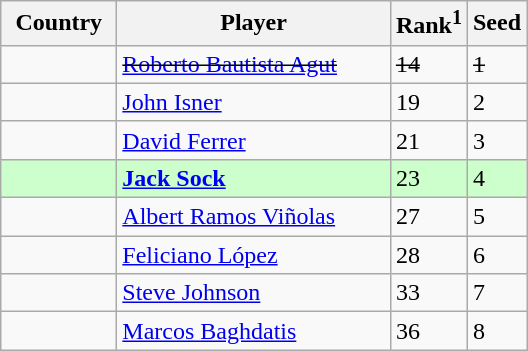<table class="sortable wikitable">
<tr>
<th width=70>Country</th>
<th width=175>Player</th>
<th>Rank<sup>1</sup></th>
<th>Seed</th>
</tr>
<tr>
<td><s></s></td>
<td><s><a href='#'>Roberto Bautista Agut</a></s></td>
<td><s>14</s></td>
<td><s>1</s></td>
</tr>
<tr>
<td></td>
<td><a href='#'>John Isner</a></td>
<td>19</td>
<td>2</td>
</tr>
<tr>
<td></td>
<td><a href='#'>David Ferrer</a></td>
<td>21</td>
<td>3</td>
</tr>
<tr style="background:#cfc;">
<td></td>
<td><strong><a href='#'>Jack Sock</a></strong></td>
<td>23</td>
<td>4</td>
</tr>
<tr>
<td></td>
<td><a href='#'>Albert Ramos Viñolas</a></td>
<td>27</td>
<td>5</td>
</tr>
<tr>
<td></td>
<td><a href='#'>Feliciano López</a></td>
<td>28</td>
<td>6</td>
</tr>
<tr>
<td></td>
<td><a href='#'>Steve Johnson</a></td>
<td>33</td>
<td>7</td>
</tr>
<tr>
<td></td>
<td><a href='#'>Marcos Baghdatis</a></td>
<td>36</td>
<td>8</td>
</tr>
</table>
